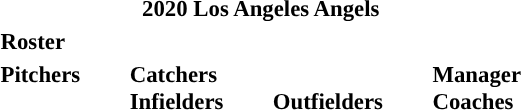<table class="toccolours" style="font-size: 95%;">
<tr>
<th colspan="10">2020 Los Angeles Angels</th>
</tr>
<tr>
<td colspan="10"><strong>Roster</strong></td>
</tr>
<tr>
<td valign="top"><strong>Pitchers</strong><br>






















</td>
<td width="25px"></td>
<td valign="top"><strong>Catchers</strong><br>



<strong>Infielders</strong>










</td>
<td width="25px"></td>
<td valign="top"><br><strong>Outfielders</strong>





</td>
<td width="25px"></td>
<td valign="top"><strong>Manager</strong><br>
<strong>Coaches</strong>
 
 
 
 
 
 
 
 
 
 
 
 </td>
</tr>
</table>
